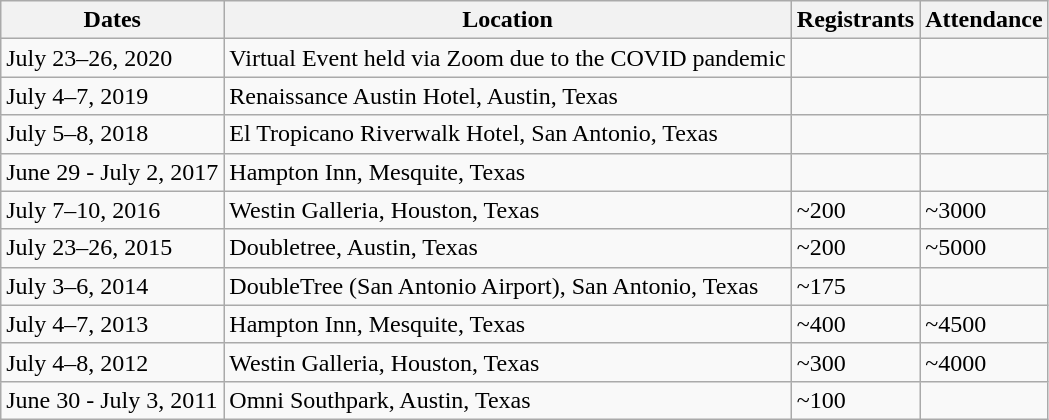<table class="wikitable">
<tr>
<th>Dates</th>
<th>Location</th>
<th>Registrants</th>
<th>Attendance</th>
</tr>
<tr>
<td>July 23–26, 2020</td>
<td>Virtual Event held via Zoom due to the COVID pandemic</td>
<td></td>
<td></td>
</tr>
<tr>
<td>July 4–7, 2019</td>
<td>Renaissance Austin Hotel, Austin, Texas</td>
<td></td>
<td></td>
</tr>
<tr>
<td>July 5–8, 2018</td>
<td>El Tropicano Riverwalk Hotel, San Antonio, Texas</td>
<td></td>
<td></td>
</tr>
<tr>
<td>June 29 - July 2, 2017</td>
<td>Hampton Inn, Mesquite, Texas</td>
<td></td>
<td></td>
</tr>
<tr>
<td>July 7–10, 2016</td>
<td>Westin Galleria, Houston, Texas</td>
<td>~200</td>
<td>~3000</td>
</tr>
<tr>
<td>July 23–26, 2015</td>
<td>Doubletree, Austin, Texas</td>
<td>~200</td>
<td>~5000</td>
</tr>
<tr>
<td>July 3–6, 2014</td>
<td>DoubleTree (San Antonio Airport), San Antonio, Texas</td>
<td>~175</td>
<td></td>
</tr>
<tr>
<td>July 4–7, 2013</td>
<td>Hampton Inn, Mesquite, Texas</td>
<td>~400</td>
<td>~4500</td>
</tr>
<tr>
<td>July 4–8, 2012</td>
<td>Westin Galleria, Houston, Texas</td>
<td>~300</td>
<td>~4000</td>
</tr>
<tr>
<td>June 30 - July 3, 2011</td>
<td>Omni Southpark, Austin, Texas</td>
<td>~100</td>
<td></td>
</tr>
</table>
